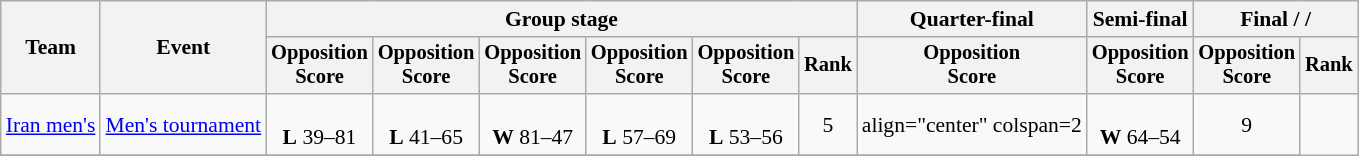<table class="wikitable" style="font-size:90%">
<tr>
<th rowspan=2>Team</th>
<th rowspan=2>Event</th>
<th colspan=6>Group stage</th>
<th>Quarter-final</th>
<th>Semi-final</th>
<th colspan=2>Final /  / </th>
</tr>
<tr style="font-size:95%">
<th>Opposition<br>Score</th>
<th>Opposition<br>Score</th>
<th>Opposition<br>Score</th>
<th>Opposition<br>Score</th>
<th>Opposition<br>Score</th>
<th>Rank</th>
<th>Opposition<br>Score</th>
<th>Opposition<br>Score</th>
<th>Opposition<br>Score</th>
<th>Rank</th>
</tr>
<tr align=center>
<td align=left><a href='#'>Iran men's</a></td>
<td align=left><a href='#'>Men's tournament</a></td>
<td><br><strong>L</strong> 39–81</td>
<td><br><strong>L</strong> 41–65</td>
<td><br><strong>W</strong> 81–47</td>
<td><br><strong>L</strong> 57–69</td>
<td><br><strong>L</strong> 53–56</td>
<td>5</td>
<td>align="center" colspan=2 </td>
<td><br><strong>W</strong> 64–54</td>
<td>9</td>
</tr>
<tr>
</tr>
</table>
